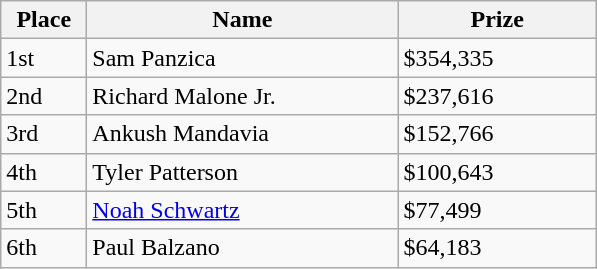<table class="wikitable">
<tr>
<th style="width:50px;">Place</th>
<th style="width:200px;">Name</th>
<th style="width:125px;">Prize</th>
</tr>
<tr>
<td>1st</td>
<td> Sam Panzica</td>
<td>$354,335</td>
</tr>
<tr>
<td>2nd</td>
<td> Richard Malone Jr.</td>
<td>$237,616</td>
</tr>
<tr>
<td>3rd</td>
<td> Ankush Mandavia</td>
<td>$152,766</td>
</tr>
<tr>
<td>4th</td>
<td> Tyler Patterson</td>
<td>$100,643</td>
</tr>
<tr>
<td>5th</td>
<td> <a href='#'>Noah Schwartz</a></td>
<td>$77,499</td>
</tr>
<tr>
<td>6th</td>
<td> Paul Balzano</td>
<td>$64,183</td>
</tr>
</table>
